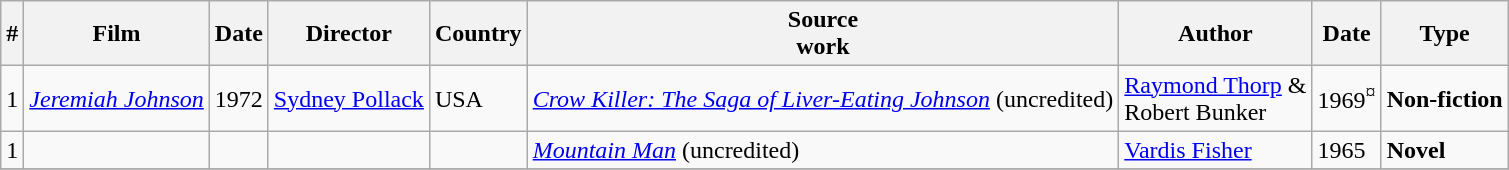<table class="wikitable">
<tr>
<th>#</th>
<th>Film</th>
<th>Date</th>
<th>Director</th>
<th>Country</th>
<th>Source<br>work</th>
<th>Author</th>
<th>Date</th>
<th>Type</th>
</tr>
<tr>
<td>1</td>
<td><em><a href='#'>Jeremiah Johnson</a></em></td>
<td>1972</td>
<td><a href='#'>Sydney Pollack</a></td>
<td>USA</td>
<td><em><a href='#'>Crow Killer: The Saga of Liver-Eating Johnson</a></em> (uncredited)</td>
<td><a href='#'>Raymond Thorp</a> &<br>Robert Bunker</td>
<td>1969<sup>¤</sup></td>
<td><strong>Non-fiction</strong></td>
</tr>
<tr>
<td>1</td>
<td></td>
<td></td>
<td></td>
<td></td>
<td><em><a href='#'>Mountain Man</a></em> (uncredited)</td>
<td><a href='#'>Vardis Fisher</a></td>
<td>1965</td>
<td><strong>Novel</strong></td>
</tr>
<tr>
</tr>
</table>
